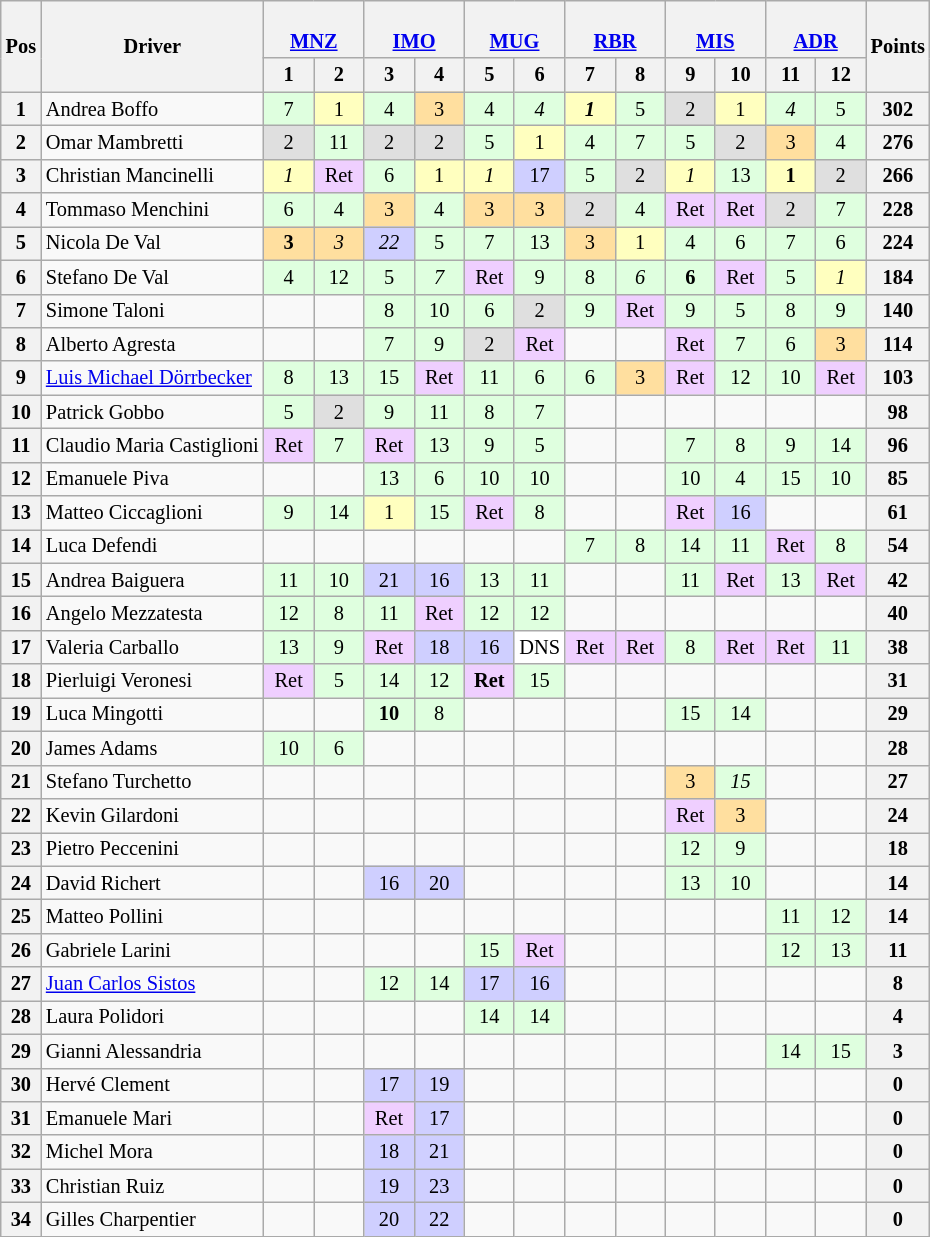<table class="wikitable" style="font-size:85%; text-align: center;">
<tr>
<th rowspan=2>Pos</th>
<th rowspan=2>Driver</th>
<th colspan=2><br><a href='#'>MNZ</a></th>
<th colspan=2><br><a href='#'>IMO</a></th>
<th colspan=2><br><a href='#'>MUG</a></th>
<th colspan=2><br><a href='#'>RBR</a></th>
<th colspan=2><br><a href='#'>MIS</a></th>
<th colspan=2><br><a href='#'>ADR</a></th>
<th rowspan=2>Points</th>
</tr>
<tr>
<th width="27">1</th>
<th width="27">2</th>
<th width="27">3</th>
<th width="27">4</th>
<th width="27">5</th>
<th width="27">6</th>
<th width="27">7</th>
<th width="27">8</th>
<th width="27">9</th>
<th width="27">10</th>
<th width="27">11</th>
<th width="27">12</th>
</tr>
<tr>
<th>1</th>
<td align=left nowrap> Andrea Boffo</td>
<td style="background:#DFFFDF;">7</td>
<td style="background:#FFFFBF;">1</td>
<td style="background:#DFFFDF;">4</td>
<td style="background:#FFDF9F;">3</td>
<td style="background:#DFFFDF;">4</td>
<td style="background:#DFFFDF;"><em>4</em></td>
<td style="background:#FFFFBF;"><strong><em>1</em></strong></td>
<td style="background:#DFFFDF;">5</td>
<td style="background:#DFDFDF;">2</td>
<td style="background:#FFFFBF;">1</td>
<td style="background:#DFFFDF;"><em>4</em></td>
<td style="background:#DFFFDF;">5</td>
<th>302</th>
</tr>
<tr>
<th>2</th>
<td align=left nowrap> Omar Mambretti</td>
<td style="background:#DFDFDF;">2</td>
<td style="background:#DFFFDF;">11</td>
<td style="background:#DFDFDF;">2</td>
<td style="background:#DFDFDF;">2</td>
<td style="background:#DFFFDF;">5</td>
<td style="background:#FFFFBF;">1</td>
<td style="background:#DFFFDF;">4</td>
<td style="background:#DFFFDF;">7</td>
<td style="background:#DFFFDF;">5</td>
<td style="background:#DFDFDF;">2</td>
<td style="background:#FFDF9F;">3</td>
<td style="background:#DFFFDF;">4</td>
<th>276</th>
</tr>
<tr>
<th>3</th>
<td align=left nowrap> Christian Mancinelli</td>
<td style="background:#FFFFBF;"><em>1</em></td>
<td style="background:#EFCFFF;">Ret</td>
<td style="background:#DFFFDF;">6</td>
<td style="background:#FFFFBF;">1</td>
<td style="background:#FFFFBF;"><em>1</em></td>
<td style="background:#CFCFFF;">17</td>
<td style="background:#DFFFDF;">5</td>
<td style="background:#DFDFDF;">2</td>
<td style="background:#FFFFBF;"><em>1</em></td>
<td style="background:#DFFFDF;">13</td>
<td style="background:#FFFFBF;"><strong>1</strong></td>
<td style="background:#DFDFDF;">2</td>
<th>266</th>
</tr>
<tr>
<th>4</th>
<td align=left nowrap> Tommaso Menchini</td>
<td style="background:#DFFFDF;">6</td>
<td style="background:#DFFFDF;">4</td>
<td style="background:#FFDF9F;">3</td>
<td style="background:#DFFFDF;">4</td>
<td style="background:#FFDF9F;">3</td>
<td style="background:#FFDF9F;">3</td>
<td style="background:#DFDFDF;">2</td>
<td style="background:#DFFFDF;">4</td>
<td style="background:#EFCFFF;">Ret</td>
<td style="background:#EFCFFF;">Ret</td>
<td style="background:#DFDFDF;">2</td>
<td style="background:#DFFFDF;">7</td>
<th>228</th>
</tr>
<tr>
<th>5</th>
<td align=left nowrap> Nicola De Val</td>
<td style="background:#FFDF9F;"><strong>3</strong></td>
<td style="background:#FFDF9F;"><em>3</em></td>
<td style="background:#CFCFFF;"><em>22</em></td>
<td style="background:#DFFFDF;">5</td>
<td style="background:#DFFFDF;">7</td>
<td style="background:#DFFFDF;">13</td>
<td style="background:#FFDF9F;">3</td>
<td style="background:#FFFFBF;">1</td>
<td style="background:#DFFFDF;">4</td>
<td style="background:#DFFFDF;">6</td>
<td style="background:#DFFFDF;">7</td>
<td style="background:#DFFFDF;">6</td>
<th>224</th>
</tr>
<tr>
<th>6</th>
<td align=left nowrap> Stefano De Val</td>
<td style="background:#DFFFDF;">4</td>
<td style="background:#DFFFDF;">12</td>
<td style="background:#DFFFDF;">5</td>
<td style="background:#DFFFDF;"><em>7</em></td>
<td style="background:#EFCFFF;">Ret</td>
<td style="background:#DFFFDF;">9</td>
<td style="background:#DFFFDF;">8</td>
<td style="background:#DFFFDF;"><em>6</em></td>
<td style="background:#DFFFDF;"><strong>6</strong></td>
<td style="background:#EFCFFF;">Ret</td>
<td style="background:#DFFFDF;">5</td>
<td style="background:#FFFFBF;"><em>1</em></td>
<th>184</th>
</tr>
<tr>
<th>7</th>
<td align=left nowrap> Simone Taloni</td>
<td></td>
<td></td>
<td style="background:#DFFFDF;">8</td>
<td style="background:#DFFFDF;">10</td>
<td style="background:#DFFFDF;">6</td>
<td style="background:#DFDFDF;">2</td>
<td style="background:#DFFFDF;">9</td>
<td style="background:#EFCFFF;">Ret</td>
<td style="background:#DFFFDF;">9</td>
<td style="background:#DFFFDF;">5</td>
<td style="background:#DFFFDF;">8</td>
<td style="background:#DFFFDF;">9</td>
<th>140</th>
</tr>
<tr>
<th>8</th>
<td align=left nowrap> Alberto Agresta</td>
<td></td>
<td></td>
<td style="background:#DFFFDF;">7</td>
<td style="background:#DFFFDF;">9</td>
<td style="background:#DFDFDF;">2</td>
<td style="background:#EFCFFF;">Ret</td>
<td></td>
<td></td>
<td style="background:#EFCFFF;">Ret</td>
<td style="background:#DFFFDF;">7</td>
<td style="background:#DFFFDF;">6</td>
<td style="background:#FFDF9F;">3</td>
<th>114</th>
</tr>
<tr>
<th>9</th>
<td align=left nowrap> <a href='#'>Luis Michael Dörrbecker</a></td>
<td style="background:#DFFFDF;">8</td>
<td style="background:#DFFFDF;">13</td>
<td style="background:#DFFFDF;">15</td>
<td style="background:#EFCFFF;">Ret</td>
<td style="background:#DFFFDF;">11</td>
<td style="background:#DFFFDF;">6</td>
<td style="background:#DFFFDF;">6</td>
<td style="background:#FFDF9F;">3</td>
<td style="background:#EFCFFF;">Ret</td>
<td style="background:#DFFFDF;">12</td>
<td style="background:#DFFFDF;">10</td>
<td style="background:#EFCFFF;">Ret</td>
<th>103</th>
</tr>
<tr>
<th>10</th>
<td align=left nowrap> Patrick Gobbo</td>
<td style="background:#DFFFDF;">5</td>
<td style="background:#DFDFDF;">2</td>
<td style="background:#DFFFDF;">9</td>
<td style="background:#DFFFDF;">11</td>
<td style="background:#DFFFDF;">8</td>
<td style="background:#DFFFDF;">7</td>
<td></td>
<td></td>
<td></td>
<td></td>
<td></td>
<td></td>
<th>98</th>
</tr>
<tr>
<th>11</th>
<td align=left nowrap> Claudio Maria Castiglioni</td>
<td style="background:#EFCFFF;">Ret</td>
<td style="background:#DFFFDF;">7</td>
<td style="background:#EFCFFF;">Ret</td>
<td style="background:#DFFFDF;">13</td>
<td style="background:#DFFFDF;">9</td>
<td style="background:#DFFFDF;">5</td>
<td></td>
<td></td>
<td style="background:#DFFFDF;">7</td>
<td style="background:#DFFFDF;">8</td>
<td style="background:#DFFFDF;">9</td>
<td style="background:#DFFFDF;">14</td>
<th>96</th>
</tr>
<tr>
<th>12</th>
<td align=left nowrap> Emanuele Piva</td>
<td></td>
<td></td>
<td style="background:#DFFFDF;">13</td>
<td style="background:#DFFFDF;">6</td>
<td style="background:#DFFFDF;">10</td>
<td style="background:#DFFFDF;">10</td>
<td></td>
<td></td>
<td style="background:#DFFFDF;">10</td>
<td style="background:#DFFFDF;">4</td>
<td style="background:#DFFFDF;">15</td>
<td style="background:#DFFFDF;">10</td>
<th>85</th>
</tr>
<tr>
<th>13</th>
<td align=left nowrap> Matteo Ciccaglioni</td>
<td style="background:#DFFFDF;">9</td>
<td style="background:#DFFFDF;">14</td>
<td style="background:#FFFFBF;">1</td>
<td style="background:#DFFFDF;">15</td>
<td style="background:#EFCFFF;">Ret</td>
<td style="background:#DFFFDF;">8</td>
<td></td>
<td></td>
<td style="background:#EFCFFF;">Ret</td>
<td style="background:#CFCFFF;">16</td>
<td></td>
<td></td>
<th>61</th>
</tr>
<tr>
<th>14</th>
<td align=left nowrap> Luca Defendi</td>
<td></td>
<td></td>
<td></td>
<td></td>
<td></td>
<td></td>
<td style="background:#DFFFDF;">7</td>
<td style="background:#DFFFDF;">8</td>
<td style="background:#DFFFDF;">14</td>
<td style="background:#DFFFDF;">11</td>
<td style="background:#EFCFFF;">Ret</td>
<td style="background:#DFFFDF;">8</td>
<th>54</th>
</tr>
<tr>
<th>15</th>
<td align=left nowrap> Andrea Baiguera</td>
<td style="background:#DFFFDF;">11</td>
<td style="background:#DFFFDF;">10</td>
<td style="background:#CFCFFF;">21</td>
<td style="background:#CFCFFF;">16</td>
<td style="background:#DFFFDF;">13</td>
<td style="background:#DFFFDF;">11</td>
<td></td>
<td></td>
<td style="background:#DFFFDF;">11</td>
<td style="background:#EFCFFF;">Ret</td>
<td style="background:#DFFFDF;">13</td>
<td style="background:#EFCFFF;">Ret</td>
<th>42</th>
</tr>
<tr>
<th>16</th>
<td align=left nowrap> Angelo Mezzatesta</td>
<td style="background:#DFFFDF;">12</td>
<td style="background:#DFFFDF;">8</td>
<td style="background:#DFFFDF;">11</td>
<td style="background:#EFCFFF;">Ret</td>
<td style="background:#DFFFDF;">12</td>
<td style="background:#DFFFDF;">12</td>
<td></td>
<td></td>
<td></td>
<td></td>
<td></td>
<td></td>
<th>40</th>
</tr>
<tr>
<th>17</th>
<td align=left nowrap> Valeria Carballo</td>
<td style="background:#DFFFDF;">13</td>
<td style="background:#DFFFDF;">9</td>
<td style="background:#EFCFFF;">Ret</td>
<td style="background:#CFCFFF;">18</td>
<td style="background:#CFCFFF;">16</td>
<td style="background:#FFFFFF;">DNS</td>
<td style="background:#EFCFFF;">Ret</td>
<td style="background:#EFCFFF;">Ret</td>
<td style="background:#DFFFDF;">8</td>
<td style="background:#EFCFFF;">Ret</td>
<td style="background:#EFCFFF;">Ret</td>
<td style="background:#DFFFDF;">11</td>
<th>38</th>
</tr>
<tr>
<th>18</th>
<td align=left nowrap> Pierluigi Veronesi</td>
<td style="background:#EFCFFF;">Ret</td>
<td style="background:#DFFFDF;">5</td>
<td style="background:#DFFFDF;">14</td>
<td style="background:#DFFFDF;">12</td>
<td style="background:#EFCFFF;"><strong>Ret</strong></td>
<td style="background:#DFFFDF;">15</td>
<td></td>
<td></td>
<td></td>
<td></td>
<td></td>
<td></td>
<th>31</th>
</tr>
<tr>
<th>19</th>
<td align=left nowrap> Luca Mingotti</td>
<td></td>
<td></td>
<td style="background:#DFFFDF;"><strong>10</strong></td>
<td style="background:#DFFFDF;">8</td>
<td></td>
<td></td>
<td></td>
<td></td>
<td style="background:#DFFFDF;">15</td>
<td style="background:#DFFFDF;">14</td>
<td></td>
<td></td>
<th>29</th>
</tr>
<tr>
<th>20</th>
<td align=left nowrap> James Adams</td>
<td style="background:#DFFFDF;">10</td>
<td style="background:#DFFFDF;">6</td>
<td></td>
<td></td>
<td></td>
<td></td>
<td></td>
<td></td>
<td></td>
<td></td>
<td></td>
<td></td>
<th>28</th>
</tr>
<tr>
<th>21</th>
<td align=left nowrap> Stefano Turchetto</td>
<td></td>
<td></td>
<td></td>
<td></td>
<td></td>
<td></td>
<td></td>
<td></td>
<td style="background:#FFDF9F;">3</td>
<td style="background:#DFFFDF;"><em>15</em></td>
<td></td>
<td></td>
<th>27</th>
</tr>
<tr>
<th>22</th>
<td align=left nowrap> Kevin Gilardoni</td>
<td></td>
<td></td>
<td></td>
<td></td>
<td></td>
<td></td>
<td></td>
<td></td>
<td style="background:#EFCFFF;">Ret</td>
<td style="background:#FFDF9F;">3</td>
<td></td>
<td></td>
<th>24</th>
</tr>
<tr>
<th>23</th>
<td align=left nowrap> Pietro Peccenini</td>
<td></td>
<td></td>
<td></td>
<td></td>
<td></td>
<td></td>
<td></td>
<td></td>
<td style="background:#DFFFDF;">12</td>
<td style="background:#DFFFDF;">9</td>
<td></td>
<td></td>
<th>18</th>
</tr>
<tr>
<th>24</th>
<td align=left nowrap> David Richert</td>
<td></td>
<td></td>
<td style="background:#CFCFFF;">16</td>
<td style="background:#CFCFFF;">20</td>
<td></td>
<td></td>
<td></td>
<td></td>
<td style="background:#DFFFDF;">13</td>
<td style="background:#DFFFDF;">10</td>
<td></td>
<td></td>
<th>14</th>
</tr>
<tr>
<th>25</th>
<td align=left nowrap> Matteo Pollini</td>
<td></td>
<td></td>
<td></td>
<td></td>
<td></td>
<td></td>
<td></td>
<td></td>
<td></td>
<td></td>
<td style="background:#DFFFDF;">11</td>
<td style="background:#DFFFDF;">12</td>
<th>14</th>
</tr>
<tr>
<th>26</th>
<td align=left nowrap> Gabriele Larini</td>
<td></td>
<td></td>
<td></td>
<td></td>
<td style="background:#DFFFDF;">15</td>
<td style="background:#EFCFFF;">Ret</td>
<td></td>
<td></td>
<td></td>
<td></td>
<td style="background:#DFFFDF;">12</td>
<td style="background:#DFFFDF;">13</td>
<th>11</th>
</tr>
<tr>
<th>27</th>
<td align=left nowrap> <a href='#'>Juan Carlos Sistos</a></td>
<td></td>
<td></td>
<td style="background:#DFFFDF;">12</td>
<td style="background:#DFFFDF;">14</td>
<td style="background:#CFCFFF;">17</td>
<td style="background:#CFCFFF;">16</td>
<td></td>
<td></td>
<td></td>
<td></td>
<td></td>
<td></td>
<th>8</th>
</tr>
<tr>
<th>28</th>
<td align=left nowrap> Laura Polidori</td>
<td></td>
<td></td>
<td></td>
<td></td>
<td style="background:#DFFFDF;">14</td>
<td style="background:#DFFFDF;">14</td>
<td></td>
<td></td>
<td></td>
<td></td>
<td></td>
<td></td>
<th>4</th>
</tr>
<tr>
<th>29</th>
<td align=left nowrap> Gianni Alessandria</td>
<td></td>
<td></td>
<td></td>
<td></td>
<td></td>
<td></td>
<td></td>
<td></td>
<td></td>
<td></td>
<td style="background:#DFFFDF;">14</td>
<td style="background:#DFFFDF;">15</td>
<th>3</th>
</tr>
<tr>
<th>30</th>
<td align=left nowrap> Hervé Clement</td>
<td></td>
<td></td>
<td style="background:#CFCFFF;">17</td>
<td style="background:#CFCFFF;">19</td>
<td></td>
<td></td>
<td></td>
<td></td>
<td></td>
<td></td>
<td></td>
<td></td>
<th>0</th>
</tr>
<tr>
<th>31</th>
<td align=left nowrap> Emanuele Mari</td>
<td></td>
<td></td>
<td style="background:#EFCFFF;">Ret</td>
<td style="background:#CFCFFF;">17</td>
<td></td>
<td></td>
<td></td>
<td></td>
<td></td>
<td></td>
<td></td>
<td></td>
<th>0</th>
</tr>
<tr>
<th>32</th>
<td align=left nowrap> Michel Mora</td>
<td></td>
<td></td>
<td style="background:#CFCFFF;">18</td>
<td style="background:#CFCFFF;">21</td>
<td></td>
<td></td>
<td></td>
<td></td>
<td></td>
<td></td>
<td></td>
<td></td>
<th>0</th>
</tr>
<tr>
<th>33</th>
<td align=left nowrap> Christian Ruiz</td>
<td></td>
<td></td>
<td style="background:#CFCFFF;">19</td>
<td style="background:#CFCFFF;">23</td>
<td></td>
<td></td>
<td></td>
<td></td>
<td></td>
<td></td>
<td></td>
<td></td>
<th>0</th>
</tr>
<tr>
<th>34</th>
<td align=left nowrap> Gilles Charpentier</td>
<td></td>
<td></td>
<td style="background:#CFCFFF;">20</td>
<td style="background:#CFCFFF;">22</td>
<td></td>
<td></td>
<td></td>
<td></td>
<td></td>
<td></td>
<td></td>
<td></td>
<th>0</th>
</tr>
</table>
